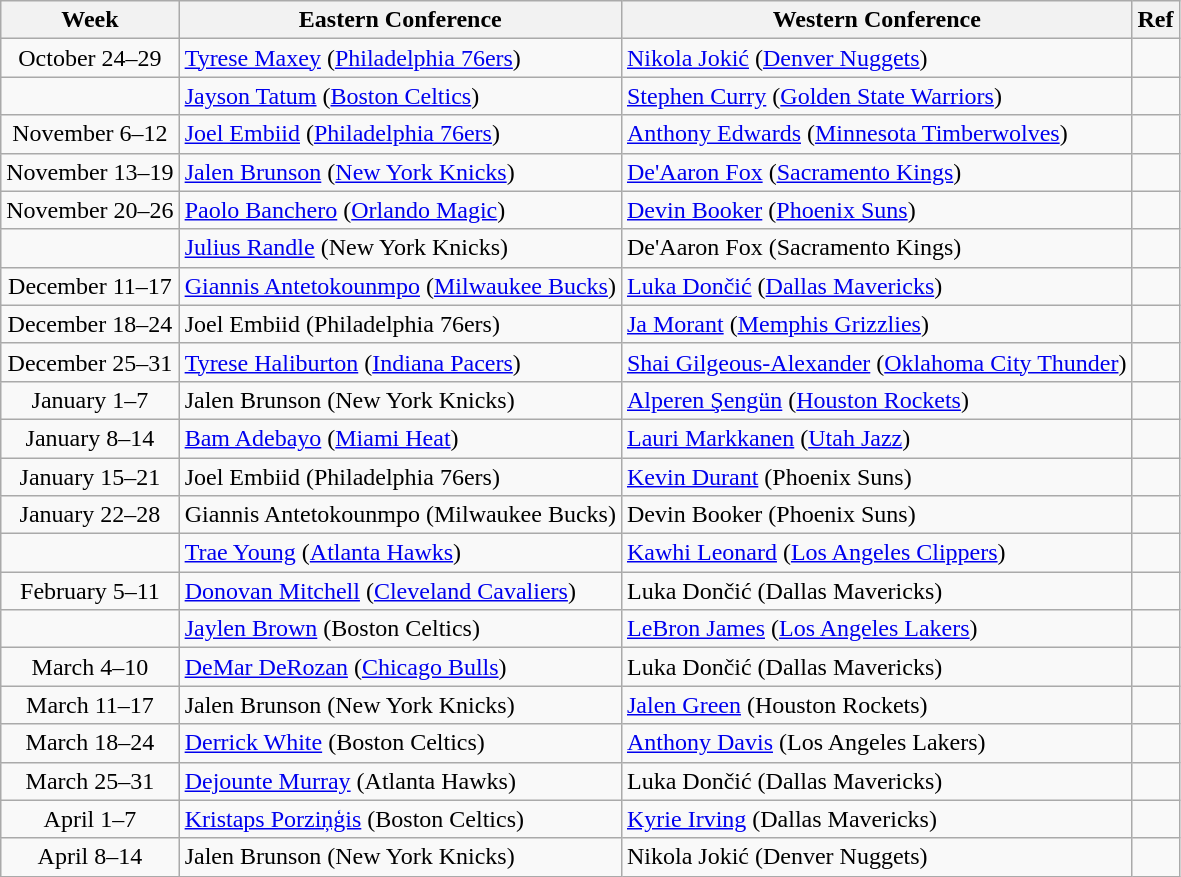<table class="wikitable sortable" style="text-align:left;">
<tr>
<th>Week</th>
<th>Eastern Conference</th>
<th>Western Conference</th>
<th class=unsortable>Ref</th>
</tr>
<tr>
<td style="text-align:center;">October 24–29</td>
<td><a href='#'>Tyrese Maxey</a> (<a href='#'>Philadelphia 76ers</a>) </td>
<td><a href='#'>Nikola Jokić</a> (<a href='#'>Denver Nuggets</a>) </td>
<td style="text-align:center;"></td>
</tr>
<tr>
<td style="text-align:center;"></td>
<td><a href='#'>Jayson Tatum</a> (<a href='#'>Boston Celtics</a>) </td>
<td><a href='#'>Stephen Curry</a> (<a href='#'>Golden State Warriors</a>) </td>
<td style="text-align:center;"></td>
</tr>
<tr>
<td style="text-align:center;">November 6–12</td>
<td><a href='#'>Joel Embiid</a> (<a href='#'>Philadelphia 76ers</a>) </td>
<td><a href='#'>Anthony Edwards</a> (<a href='#'>Minnesota Timberwolves</a>) </td>
<td style="text-align:center;"></td>
</tr>
<tr>
<td style="text-align:center;">November 13–19</td>
<td><a href='#'>Jalen Brunson</a> (<a href='#'>New York Knicks</a>) </td>
<td><a href='#'>De'Aaron Fox</a> (<a href='#'>Sacramento Kings</a>) </td>
<td style="text-align:center;"></td>
</tr>
<tr>
<td style="text-align:center;">November 20–26</td>
<td><a href='#'>Paolo Banchero</a> (<a href='#'>Orlando Magic</a>) </td>
<td><a href='#'>Devin Booker</a> (<a href='#'>Phoenix Suns</a>) </td>
<td style="text-align:center;"></td>
</tr>
<tr>
<td style="text-align:center;"></td>
<td><a href='#'>Julius Randle</a> (New York Knicks) </td>
<td>De'Aaron Fox (Sacramento Kings) </td>
<td style="text-align:center;"></td>
</tr>
<tr>
<td style="text-align:center;">December 11–17</td>
<td><a href='#'>Giannis Antetokounmpo</a> (<a href='#'>Milwaukee Bucks</a>) </td>
<td><a href='#'>Luka Dončić</a> (<a href='#'>Dallas Mavericks</a>) </td>
<td style="text-align:center;"></td>
</tr>
<tr>
<td style="text-align:center;">December 18–24</td>
<td>Joel Embiid (Philadelphia 76ers) </td>
<td><a href='#'>Ja Morant</a> (<a href='#'>Memphis Grizzlies</a>) </td>
<td style="text-align:center;"></td>
</tr>
<tr>
<td style="text-align:center;">December 25–31</td>
<td><a href='#'>Tyrese Haliburton</a> (<a href='#'>Indiana Pacers</a>) </td>
<td><a href='#'>Shai Gilgeous-Alexander</a> (<a href='#'>Oklahoma City Thunder</a>) </td>
<td style="text-align:center;"></td>
</tr>
<tr>
<td style="text-align:center;">January 1–7</td>
<td>Jalen Brunson (New York Knicks) </td>
<td><a href='#'>Alperen Şengün</a> (<a href='#'>Houston Rockets</a>) </td>
<td style="text-align:center;"></td>
</tr>
<tr>
<td style="text-align:center;">January 8–14</td>
<td><a href='#'>Bam Adebayo</a> (<a href='#'>Miami Heat</a>) </td>
<td><a href='#'>Lauri Markkanen</a> (<a href='#'>Utah Jazz</a>) </td>
<td style="text-align:center;"></td>
</tr>
<tr>
<td style="text-align:center;">January 15–21</td>
<td>Joel Embiid (Philadelphia 76ers) </td>
<td><a href='#'>Kevin Durant</a> (Phoenix Suns) </td>
<td style="text-align:center;"></td>
</tr>
<tr>
<td style="text-align:center;">January 22–28</td>
<td>Giannis Antetokounmpo (Milwaukee Bucks) </td>
<td>Devin Booker (Phoenix Suns) </td>
<td style="text-align:center;"></td>
</tr>
<tr>
<td style="text-align:center;"></td>
<td><a href='#'>Trae Young</a> (<a href='#'>Atlanta Hawks</a>) </td>
<td><a href='#'>Kawhi Leonard</a> (<a href='#'>Los Angeles Clippers</a>) </td>
<td style="text-align:center;"></td>
</tr>
<tr>
<td style="text-align:center;">February 5–11</td>
<td><a href='#'>Donovan Mitchell</a> (<a href='#'>Cleveland Cavaliers</a>) </td>
<td>Luka Dončić (Dallas Mavericks) </td>
<td style="text-align:center;"></td>
</tr>
<tr>
<td style="text-align:center;"></td>
<td><a href='#'>Jaylen Brown</a> (Boston Celtics) </td>
<td><a href='#'>LeBron James</a> (<a href='#'>Los Angeles Lakers</a>) </td>
<td style="text-align:center;"></td>
</tr>
<tr>
<td style="text-align:center;">March 4–10</td>
<td><a href='#'>DeMar DeRozan</a> (<a href='#'>Chicago Bulls</a>) </td>
<td>Luka Dončić (Dallas Mavericks) </td>
<td style="text-align:center;"></td>
</tr>
<tr>
<td style="text-align:center;">March 11–17</td>
<td>Jalen Brunson (New York Knicks) </td>
<td><a href='#'>Jalen Green</a> (Houston Rockets) </td>
<td style="text-align:center;"></td>
</tr>
<tr>
<td style="text-align:center;">March 18–24</td>
<td><a href='#'>Derrick White</a> (Boston Celtics) </td>
<td><a href='#'>Anthony Davis</a> (Los Angeles Lakers) </td>
<td style="text-align:center;"></td>
</tr>
<tr>
<td style="text-align:center;">March 25–31</td>
<td><a href='#'>Dejounte Murray</a> (Atlanta Hawks) </td>
<td>Luka Dončić (Dallas Mavericks) </td>
<td style="text-align:center;"></td>
</tr>
<tr>
<td style="text-align:center;">April 1–7</td>
<td><a href='#'>Kristaps Porziņģis</a> (Boston Celtics) </td>
<td><a href='#'>Kyrie Irving</a> (Dallas Mavericks) </td>
<td style="text-align:center;"></td>
</tr>
<tr>
<td style="text-align:center;">April 8–14</td>
<td>Jalen Brunson (New York Knicks) </td>
<td>Nikola Jokić (Denver Nuggets) </td>
<td style="text-align:center;"></td>
</tr>
</table>
